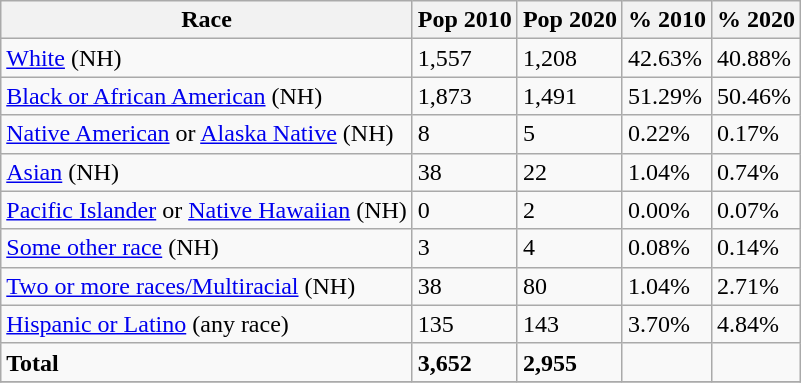<table class="wikitable">
<tr>
<th>Race</th>
<th>Pop 2010</th>
<th>Pop 2020</th>
<th>% 2010</th>
<th>% 2020</th>
</tr>
<tr>
<td><a href='#'>White</a> (NH)</td>
<td>1,557</td>
<td>1,208</td>
<td>42.63%</td>
<td>40.88%</td>
</tr>
<tr>
<td><a href='#'>Black or African American</a> (NH)</td>
<td>1,873</td>
<td>1,491</td>
<td>51.29%</td>
<td>50.46%</td>
</tr>
<tr>
<td><a href='#'>Native American</a> or <a href='#'>Alaska Native</a> (NH)</td>
<td>8</td>
<td>5</td>
<td>0.22%</td>
<td>0.17%</td>
</tr>
<tr>
<td><a href='#'>Asian</a> (NH)</td>
<td>38</td>
<td>22</td>
<td>1.04%</td>
<td>0.74%</td>
</tr>
<tr>
<td><a href='#'>Pacific Islander</a> or <a href='#'>Native Hawaiian</a> (NH)</td>
<td>0</td>
<td>2</td>
<td>0.00%</td>
<td>0.07%</td>
</tr>
<tr>
<td><a href='#'>Some other race</a> (NH)</td>
<td>3</td>
<td>4</td>
<td>0.08%</td>
<td>0.14%</td>
</tr>
<tr>
<td><a href='#'>Two or more races/Multiracial</a> (NH)</td>
<td>38</td>
<td>80</td>
<td>1.04%</td>
<td>2.71%</td>
</tr>
<tr>
<td><a href='#'>Hispanic or Latino</a> (any race)</td>
<td>135</td>
<td>143</td>
<td>3.70%</td>
<td>4.84%</td>
</tr>
<tr>
<td><strong>Total</strong></td>
<td><strong>3,652</strong></td>
<td><strong>2,955</strong></td>
<td></td>
<td></td>
</tr>
<tr>
</tr>
</table>
